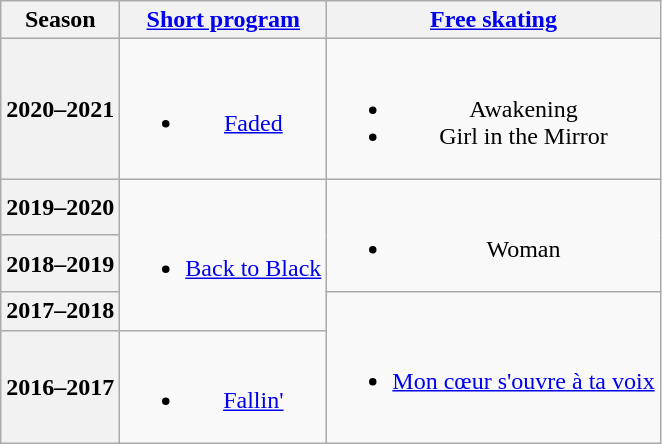<table class=wikitable style=text-align:center>
<tr>
<th>Season</th>
<th><a href='#'>Short program</a></th>
<th><a href='#'>Free skating</a></th>
</tr>
<tr>
<th>2020–2021 <br> </th>
<td><br><ul><li><a href='#'>Faded</a> <br></li></ul></td>
<td><br><ul><li>Awakening</li><li>Girl in the Mirror <br></li></ul></td>
</tr>
<tr>
<th>2019–2020 <br> </th>
<td rowspan=3><br><ul><li><a href='#'>Back to Black</a> <br></li></ul></td>
<td rowspan=2><br><ul><li>Woman <br></li></ul></td>
</tr>
<tr>
<th>2018–2019 <br> </th>
</tr>
<tr>
<th>2017–2018 <br> </th>
<td rowspan=2><br><ul><li><a href='#'>Mon cœur s'ouvre à ta voix</a> <br></li></ul></td>
</tr>
<tr>
<th>2016–2017 <br> </th>
<td><br><ul><li><a href='#'>Fallin'</a> <br></li></ul></td>
</tr>
</table>
